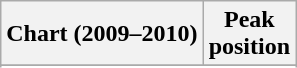<table class="wikitable sortable plainrowheaders" style="text-align:center">
<tr>
<th scope="col">Chart (2009–2010)</th>
<th scope="col">Peak<br> position</th>
</tr>
<tr>
</tr>
<tr>
</tr>
</table>
